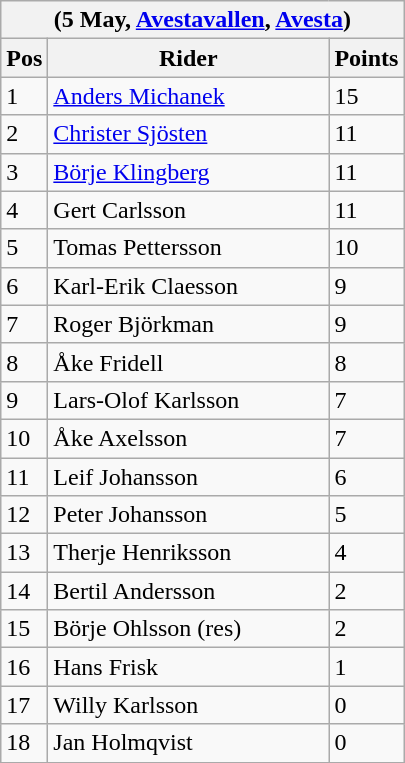<table class="wikitable">
<tr>
<th colspan="6">(5 May, <a href='#'>Avestavallen</a>, <a href='#'>Avesta</a>)</th>
</tr>
<tr>
<th width=20>Pos</th>
<th width=180>Rider</th>
<th width=40>Points</th>
</tr>
<tr>
<td>1</td>
<td style="text-align:left;"><a href='#'>Anders Michanek</a></td>
<td>15</td>
</tr>
<tr>
<td>2</td>
<td style="text-align:left;"><a href='#'>Christer Sjösten</a></td>
<td>11</td>
</tr>
<tr>
<td>3</td>
<td style="text-align:left;"><a href='#'>Börje Klingberg</a></td>
<td>11</td>
</tr>
<tr>
<td>4</td>
<td style="text-align:left;">Gert Carlsson</td>
<td>11</td>
</tr>
<tr>
<td>5</td>
<td style="text-align:left;">Tomas Pettersson</td>
<td>10</td>
</tr>
<tr>
<td>6</td>
<td style="text-align:left;">Karl-Erik Claesson</td>
<td>9</td>
</tr>
<tr>
<td>7</td>
<td style="text-align:left;">Roger Björkman</td>
<td>9</td>
</tr>
<tr>
<td>8</td>
<td style="text-align:left;">Åke Fridell</td>
<td>8</td>
</tr>
<tr>
<td>9</td>
<td style="text-align:left;">Lars-Olof Karlsson</td>
<td>7</td>
</tr>
<tr>
<td>10</td>
<td style="text-align:left;">Åke Axelsson</td>
<td>7</td>
</tr>
<tr>
<td>11</td>
<td style="text-align:left;">Leif Johansson</td>
<td>6</td>
</tr>
<tr>
<td>12</td>
<td style="text-align:left;">Peter Johansson</td>
<td>5</td>
</tr>
<tr>
<td>13</td>
<td style="text-align:left;">Therje Henriksson</td>
<td>4</td>
</tr>
<tr>
<td>14</td>
<td style="text-align:left;">Bertil Andersson</td>
<td>2</td>
</tr>
<tr>
<td>15</td>
<td style="text-align:left;">Börje Ohlsson (res)</td>
<td>2</td>
</tr>
<tr>
<td>16</td>
<td style="text-align:left;">Hans Frisk</td>
<td>1</td>
</tr>
<tr>
<td>17</td>
<td style="text-align:left;">Willy Karlsson</td>
<td>0</td>
</tr>
<tr>
<td>18</td>
<td style="text-align:left;">Jan Holmqvist</td>
<td>0</td>
</tr>
</table>
